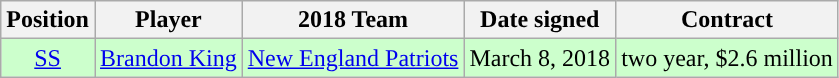<table class="wikitable" style="text-align:center">
<tr>
<th>Position</th>
<th>Player</th>
<th>2018 Team</th>
<th>Date signed</th>
<th>Contract</th>
</tr>
<tr style="background:#cfc">
<td><a href='#'>SS</a></td>
<td><a href='#'>Brandon King</a></td>
<td><a href='#'>New England Patriots</a></td>
<td>March 8, 2018</td>
<td>two year, $2.6 million</td>
</tr>
</table>
